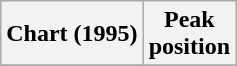<table class="wikitable sortable plainrowheaders" style="text-align:center">
<tr>
<th scope="col">Chart (1995)</th>
<th scope="col">Peak<br>position</th>
</tr>
<tr>
</tr>
</table>
